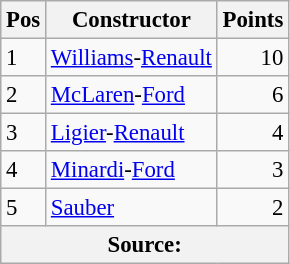<table class="wikitable" style="font-size: 95%;">
<tr>
<th>Pos</th>
<th>Constructor</th>
<th>Points</th>
</tr>
<tr>
<td>1</td>
<td> <a href='#'>Williams</a>-<a href='#'>Renault</a></td>
<td align="right">10</td>
</tr>
<tr>
<td>2</td>
<td> <a href='#'>McLaren</a>-<a href='#'>Ford</a></td>
<td align="right">6</td>
</tr>
<tr>
<td>3</td>
<td> <a href='#'>Ligier</a>-<a href='#'>Renault</a></td>
<td align="right">4</td>
</tr>
<tr>
<td>4</td>
<td> <a href='#'>Minardi</a>-<a href='#'>Ford</a></td>
<td align="right">3</td>
</tr>
<tr>
<td>5</td>
<td> <a href='#'>Sauber</a></td>
<td align="right">2</td>
</tr>
<tr>
<th colspan=4>Source: </th>
</tr>
</table>
